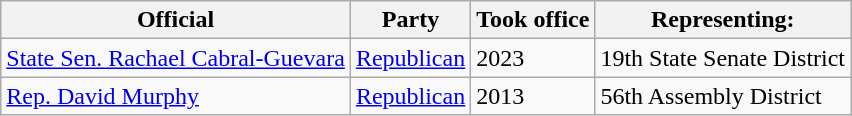<table class=wikitable>
<tr>
<th>Official</th>
<th>Party</th>
<th>Took office</th>
<th>Representing:</th>
</tr>
<tr>
<td><a href='#'>State Sen. Rachael Cabral-Guevara</a></td>
<td><a href='#'>Republican</a></td>
<td>2023</td>
<td>19th State Senate District</td>
</tr>
<tr>
<td><a href='#'>Rep. David Murphy</a></td>
<td><a href='#'>Republican</a></td>
<td>2013</td>
<td>56th Assembly District</td>
</tr>
</table>
